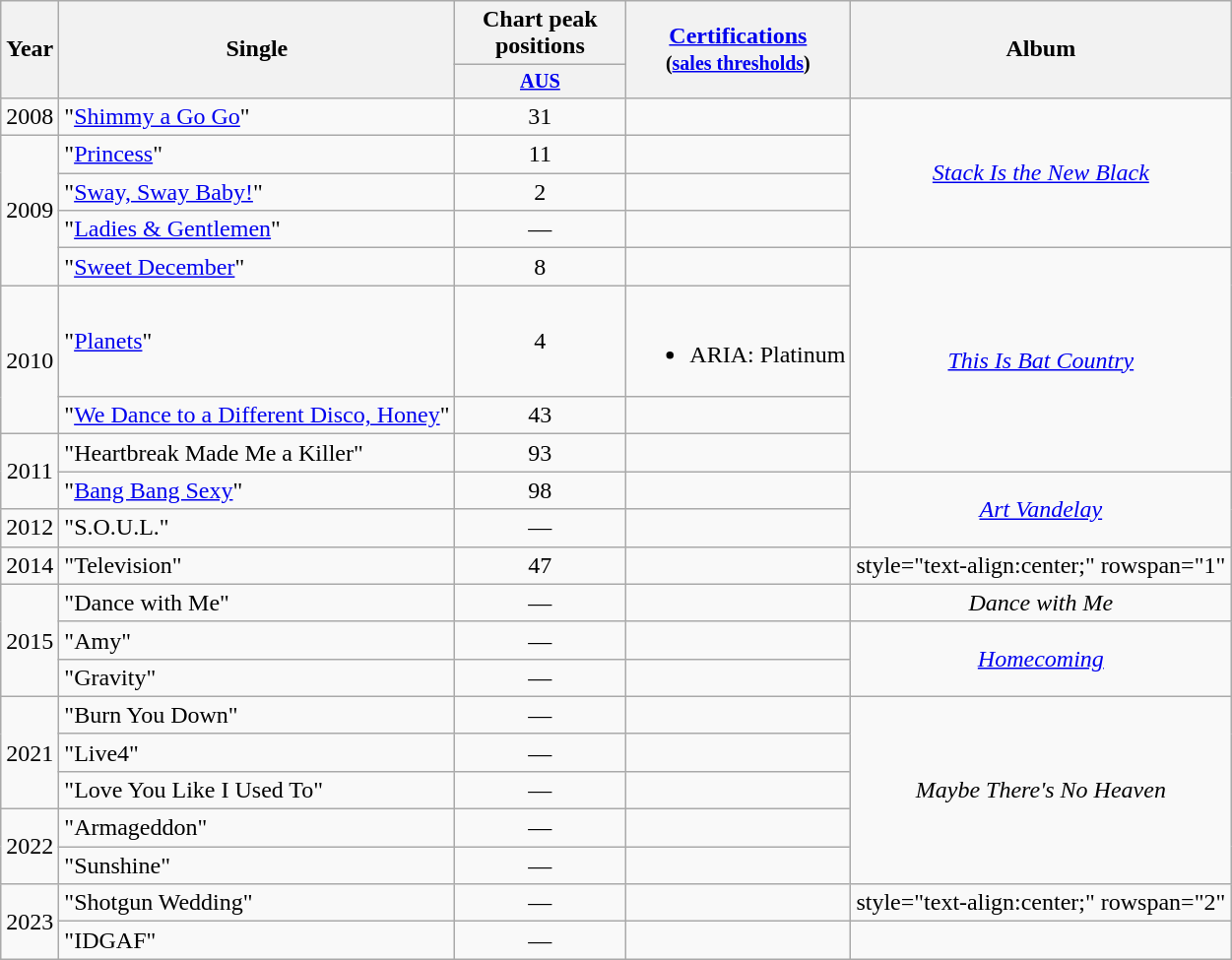<table class="wikitable">
<tr>
<th rowspan="2">Year</th>
<th rowspan="2">Single</th>
<th>Chart peak positions</th>
<th rowspan="2"><a href='#'>Certifications</a><br><small>(<a href='#'>sales thresholds</a>)</small></th>
<th rowspan="2">Album</th>
</tr>
<tr>
<th style="width:8em;font-size:85%"><a href='#'>AUS</a><br></th>
</tr>
<tr>
<td style="text-align:center;">2008</td>
<td style="text-align:left;">"<a href='#'>Shimmy a Go Go</a>"</td>
<td style="text-align:center;">31</td>
<td></td>
<td style="text-align:center;" rowspan="4"><em><a href='#'>Stack Is the New Black</a></em></td>
</tr>
<tr>
<td style="text-align:center;" rowspan="4">2009</td>
<td style="text-align:left;">"<a href='#'>Princess</a>"</td>
<td style="text-align:center;">11</td>
<td></td>
</tr>
<tr>
<td style="text-align:left;">"<a href='#'>Sway, Sway Baby!</a>"</td>
<td style="text-align:center;">2</td>
<td></td>
</tr>
<tr>
<td style="text-align:left;">"<a href='#'>Ladies & Gentlemen</a>"</td>
<td style="text-align:center;">—</td>
<td></td>
</tr>
<tr>
<td style="text-align:left;">"<a href='#'>Sweet December</a>"</td>
<td style="text-align:center;">8</td>
<td></td>
<td style="text-align:center;" rowspan="4"><em><a href='#'>This Is Bat Country</a></em></td>
</tr>
<tr>
<td style="text-align:center;" rowspan="2">2010</td>
<td style="text-align:left;">"<a href='#'>Planets</a>"</td>
<td style="text-align:center;">4</td>
<td><br><ul><li>ARIA: Platinum</li></ul></td>
</tr>
<tr>
<td style="text-align:left;">"<a href='#'>We Dance to a Different Disco, Honey</a>"</td>
<td style="text-align:center;">43</td>
<td></td>
</tr>
<tr>
<td style="text-align:center;" rowspan="2">2011</td>
<td style="text-align:left;">"Heartbreak Made Me a Killer"</td>
<td style="text-align:center;">93</td>
<td></td>
</tr>
<tr>
<td style="text-align:left;">"<a href='#'>Bang Bang Sexy</a>"</td>
<td style="text-align:center;">98</td>
<td></td>
<td style="text-align:center;" rowspan="2"><em><a href='#'>Art Vandelay</a></em></td>
</tr>
<tr>
<td style="text-align:center;" rowspan="1">2012</td>
<td style="text-align:left;">"S.O.U.L."</td>
<td style="text-align:center;">—</td>
<td></td>
</tr>
<tr>
<td style="text-align:center;" rowspan="1">2014</td>
<td style="text-align:left;">"Television"</td>
<td style="text-align:center;">47</td>
<td></td>
<td>style="text-align:center;" rowspan="1" </td>
</tr>
<tr>
<td style="text-align:center;" rowspan="3">2015</td>
<td style="text-align:left;">"Dance with Me"</td>
<td style="text-align:center;">—</td>
<td></td>
<td style="text-align:center;" rowspan="1"><em>Dance with Me</em></td>
</tr>
<tr>
<td style="text-align:left;">"Amy"</td>
<td style="text-align:center;">—</td>
<td></td>
<td style="text-align:center;" rowspan="2"><em><a href='#'>Homecoming</a></em></td>
</tr>
<tr>
<td style="text-align:left;">"Gravity"</td>
<td style="text-align:center;">—</td>
<td></td>
</tr>
<tr>
<td style="text-align:center;" rowspan="3">2021</td>
<td style="text-align:left;">"Burn You Down"</td>
<td style="text-align:center;">—</td>
<td></td>
<td style="text-align:center;" rowspan="5"><em>Maybe There's No Heaven</em></td>
</tr>
<tr>
<td style="text-align:left;">"Live4"</td>
<td style="text-align:center;">—</td>
<td></td>
</tr>
<tr>
<td style="text-align:left;">"Love You Like I Used To"</td>
<td style="text-align:center;">—</td>
<td></td>
</tr>
<tr>
<td style="text-align:center;" rowspan="2">2022</td>
<td style="text-align:left;">"Armageddon"</td>
<td style="text-align:center;">—</td>
<td></td>
</tr>
<tr>
<td style="text-align:left;">"Sunshine"</td>
<td style="text-align:center;">—</td>
<td></td>
</tr>
<tr>
<td style="text-align:center;" rowspan="2">2023</td>
<td style="text-align:left;">"Shotgun Wedding"</td>
<td style="text-align:center;">—</td>
<td></td>
<td>style="text-align:center;" rowspan="2"  </td>
</tr>
<tr>
<td style="text-align:left;">"IDGAF"</td>
<td style="text-align:center;">—</td>
<td></td>
</tr>
</table>
